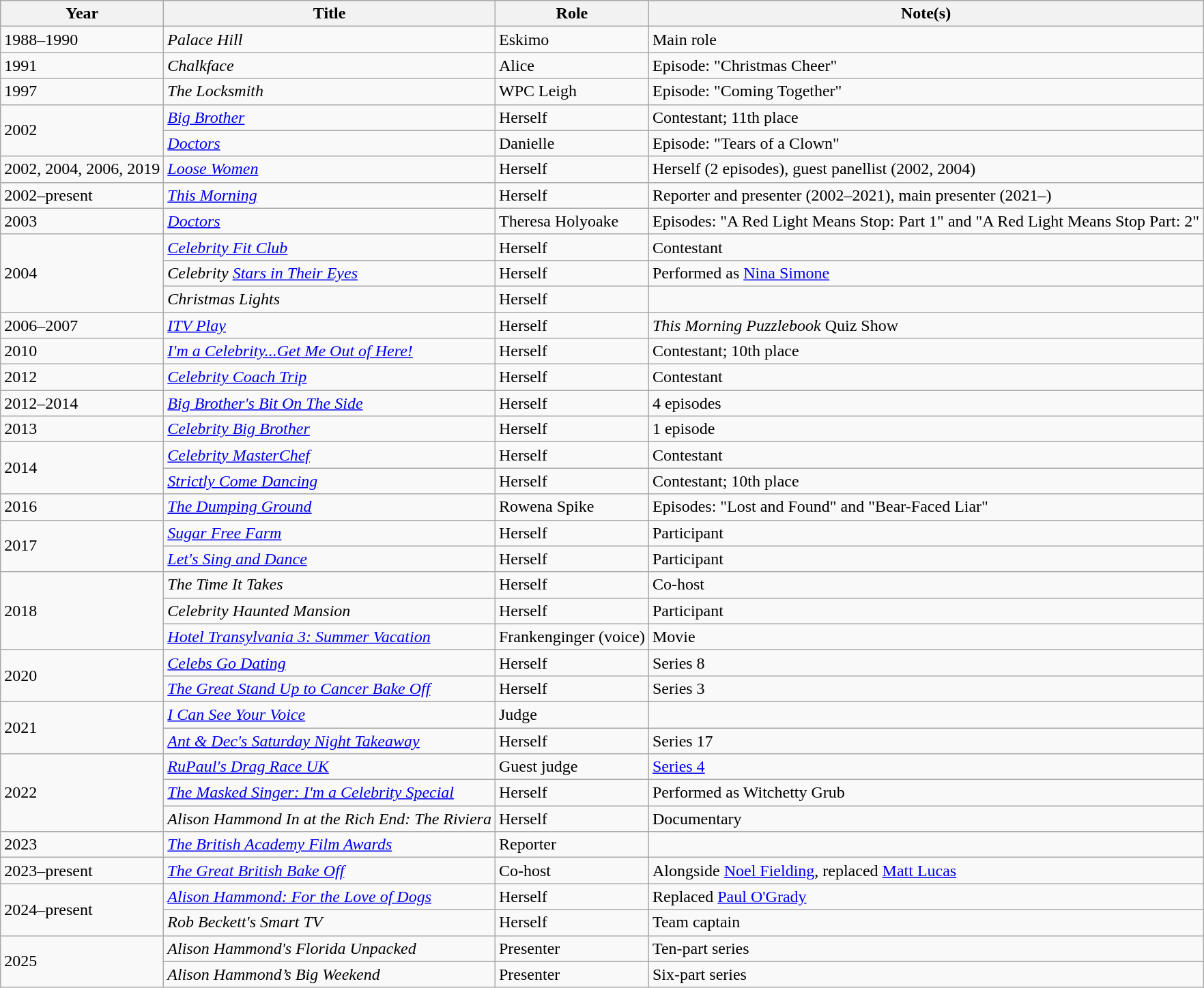<table class="wikitable">
<tr style="background:#b0c4de; text-align:center;">
<th>Year</th>
<th>Title</th>
<th>Role</th>
<th>Note(s)</th>
</tr>
<tr>
<td>1988–1990</td>
<td><em>Palace Hill</em></td>
<td>Eskimo</td>
<td>Main role</td>
</tr>
<tr>
<td>1991</td>
<td><em>Chalkface</em></td>
<td>Alice</td>
<td>Episode: "Christmas Cheer"</td>
</tr>
<tr>
<td>1997</td>
<td><em>The Locksmith</em></td>
<td>WPC Leigh</td>
<td>Episode: "Coming Together"</td>
</tr>
<tr>
<td rowspan="2">2002</td>
<td><em><a href='#'>Big Brother</a></em></td>
<td>Herself</td>
<td>Contestant; 11th place</td>
</tr>
<tr>
<td><em><a href='#'>Doctors</a></em></td>
<td>Danielle</td>
<td>Episode: "Tears of a Clown"</td>
</tr>
<tr>
<td>2002, 2004, 2006, 2019</td>
<td><em><a href='#'>Loose Women</a></em></td>
<td>Herself</td>
<td>Herself (2 episodes), guest panellist (2002, 2004)</td>
</tr>
<tr>
<td>2002–present</td>
<td><em><a href='#'>This Morning</a></em></td>
<td>Herself</td>
<td>Reporter and presenter (2002–2021), main presenter (2021–)</td>
</tr>
<tr>
<td>2003</td>
<td><em><a href='#'>Doctors</a></em></td>
<td>Theresa Holyoake</td>
<td>Episodes: "A Red Light Means Stop: Part 1" and "A Red Light Means Stop Part: 2"</td>
</tr>
<tr>
<td rowspan="3">2004</td>
<td><em><a href='#'>Celebrity Fit Club</a></em></td>
<td>Herself</td>
<td>Contestant</td>
</tr>
<tr>
<td><em>Celebrity <a href='#'>Stars in Their Eyes</a></em></td>
<td>Herself</td>
<td>Performed as <a href='#'>Nina Simone</a></td>
</tr>
<tr>
<td><em>Christmas Lights</em></td>
<td>Herself</td>
<td></td>
</tr>
<tr>
<td>2006–2007</td>
<td><em><a href='#'>ITV Play</a></em></td>
<td>Herself</td>
<td><em>This Morning Puzzlebook</em> Quiz Show</td>
</tr>
<tr>
<td>2010</td>
<td><em><a href='#'>I'm a Celebrity...Get Me Out of Here!</a></em></td>
<td>Herself</td>
<td>Contestant; 10th place</td>
</tr>
<tr>
<td>2012</td>
<td><em><a href='#'>Celebrity Coach Trip</a></em></td>
<td>Herself</td>
<td>Contestant</td>
</tr>
<tr>
<td>2012–2014</td>
<td><em><a href='#'>Big Brother's Bit On The Side</a></em></td>
<td>Herself</td>
<td>4 episodes</td>
</tr>
<tr>
<td>2013</td>
<td><em><a href='#'>Celebrity Big Brother</a></em></td>
<td>Herself</td>
<td>1 episode</td>
</tr>
<tr>
<td rowspan="2">2014</td>
<td><em><a href='#'>Celebrity MasterChef</a></em></td>
<td>Herself</td>
<td>Contestant</td>
</tr>
<tr>
<td><em><a href='#'>Strictly Come Dancing</a></em></td>
<td>Herself</td>
<td>Contestant; 10th place</td>
</tr>
<tr>
<td>2016</td>
<td><em><a href='#'>The Dumping Ground</a></em></td>
<td>Rowena Spike</td>
<td>Episodes: "Lost and Found" and "Bear-Faced Liar"</td>
</tr>
<tr>
<td rowspan="2">2017</td>
<td><em><a href='#'>Sugar Free Farm</a></em></td>
<td>Herself</td>
<td>Participant</td>
</tr>
<tr>
<td><em><a href='#'>Let's Sing and Dance</a></em></td>
<td>Herself</td>
<td>Participant</td>
</tr>
<tr>
<td rowspan="3">2018</td>
<td><em>The Time It Takes</em></td>
<td>Herself</td>
<td>Co-host</td>
</tr>
<tr>
<td><em>Celebrity Haunted Mansion</em></td>
<td>Herself</td>
<td>Participant</td>
</tr>
<tr>
<td><em><a href='#'>Hotel Transylvania 3: Summer Vacation</a></em></td>
<td>Frankenginger (voice)</td>
<td>Movie</td>
</tr>
<tr>
<td rowspan="2">2020</td>
<td><em><a href='#'>Celebs Go Dating</a></em></td>
<td>Herself</td>
<td>Series 8</td>
</tr>
<tr>
<td><em><a href='#'>The Great Stand Up to Cancer Bake Off</a></em></td>
<td>Herself</td>
<td>Series 3</td>
</tr>
<tr>
<td rowspan="2">2021</td>
<td><em><a href='#'>I Can See Your Voice</a></em></td>
<td>Judge</td>
<td></td>
</tr>
<tr>
<td><em><a href='#'>Ant & Dec's Saturday Night Takeaway</a></em></td>
<td>Herself</td>
<td>Series 17</td>
</tr>
<tr>
<td rowspan="3">2022</td>
<td><em><a href='#'>RuPaul's Drag Race UK</a></em></td>
<td>Guest judge</td>
<td><a href='#'>Series 4</a></td>
</tr>
<tr>
<td><em><a href='#'>The Masked Singer: I'm a Celebrity Special</a></em></td>
<td>Herself</td>
<td>Performed as Witchetty Grub</td>
</tr>
<tr>
<td><em>Alison Hammond In at the Rich End: The Riviera</em></td>
<td>Herself</td>
<td>Documentary</td>
</tr>
<tr>
<td>2023</td>
<td><em><a href='#'>The British Academy Film Awards</a></em></td>
<td>Reporter</td>
<td></td>
</tr>
<tr>
<td>2023–present</td>
<td><em><a href='#'>The Great British Bake Off</a></em></td>
<td>Co-host</td>
<td>Alongside <a href='#'>Noel Fielding</a>, replaced <a href='#'>Matt Lucas</a></td>
</tr>
<tr>
<td rowspan="2">2024–present</td>
<td><em><a href='#'>Alison Hammond: For the Love of Dogs</a></em></td>
<td>Herself</td>
<td>Replaced <a href='#'>Paul O'Grady</a></td>
</tr>
<tr>
<td><em>Rob Beckett's Smart TV</em></td>
<td>Herself</td>
<td>Team captain</td>
</tr>
<tr>
<td rowspan="2">2025</td>
<td><em>Alison Hammond's Florida Unpacked</em></td>
<td>Presenter</td>
<td>Ten-part series</td>
</tr>
<tr>
<td><em>Alison Hammond’s Big Weekend</em></td>
<td>Presenter</td>
<td>Six-part series</td>
</tr>
</table>
